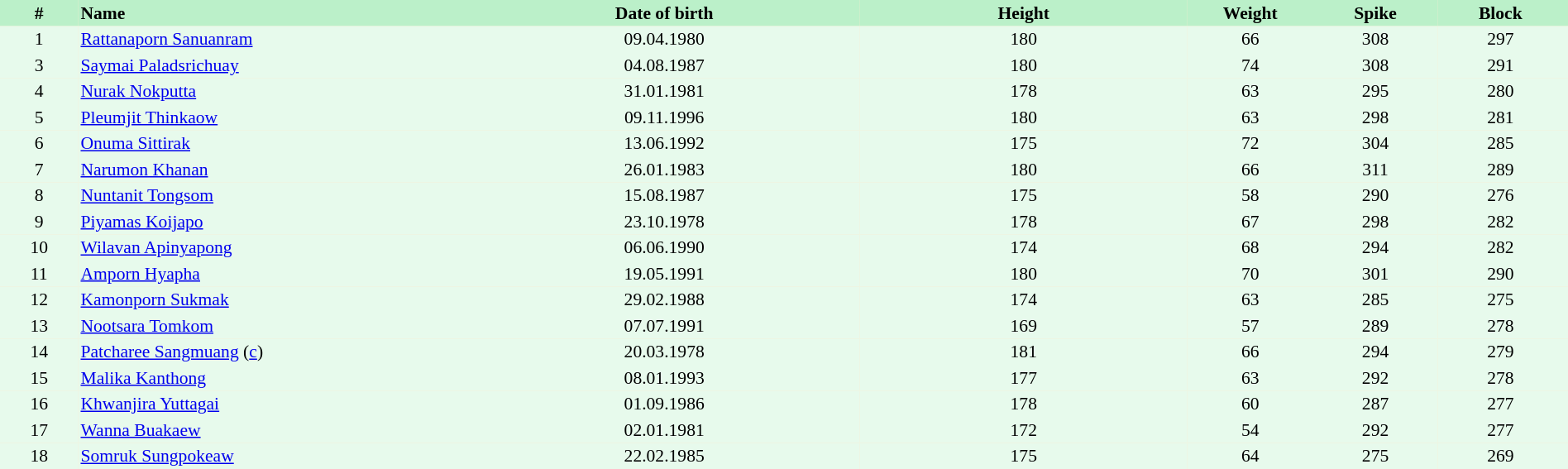<table border=0 cellpadding=2 cellspacing=0  |- bgcolor=#FFECCE style="text-align:center; font-size:90%;" width=100%>
<tr bgcolor=#BBF0C9>
<th width=5%>#</th>
<th width=25% align=left>Name</th>
<th width=25%>Date of birth</th>
<th width=21%>Height</th>
<th width=8%>Weight</th>
<th width=8%>Spike</th>
<th width=8%>Block</th>
<th></th>
</tr>
<tr bgcolor=#E7FAEC>
<td>1</td>
<td align=left><a href='#'>Rattanaporn Sanuanram</a></td>
<td>09.04.1980</td>
<td>180</td>
<td>66</td>
<td>308</td>
<td>297</td>
<td></td>
</tr>
<tr bgcolor=#E7FAEC>
<td>3</td>
<td align=left><a href='#'>Saymai Paladsrichuay</a></td>
<td>04.08.1987</td>
<td>180</td>
<td>74</td>
<td>308</td>
<td>291</td>
<td></td>
</tr>
<tr bgcolor=#E7FAEC>
<td>4</td>
<td align=left><a href='#'>Nurak Nokputta</a></td>
<td>31.01.1981</td>
<td>178</td>
<td>63</td>
<td>295</td>
<td>280</td>
<td></td>
</tr>
<tr bgcolor=#E7FAEC>
<td>5</td>
<td align=left><a href='#'>Pleumjit Thinkaow</a></td>
<td>09.11.1996</td>
<td>180</td>
<td>63</td>
<td>298</td>
<td>281</td>
<td></td>
</tr>
<tr bgcolor=#E7FAEC>
<td>6</td>
<td align=left><a href='#'>Onuma Sittirak</a></td>
<td>13.06.1992</td>
<td>175</td>
<td>72</td>
<td>304</td>
<td>285</td>
<td></td>
</tr>
<tr bgcolor=#E7FAEC>
<td>7</td>
<td align=left><a href='#'>Narumon Khanan</a></td>
<td>26.01.1983</td>
<td>180</td>
<td>66</td>
<td>311</td>
<td>289</td>
<td></td>
</tr>
<tr bgcolor=#E7FAEC>
<td>8</td>
<td align=left><a href='#'>Nuntanit Tongsom</a></td>
<td>15.08.1987</td>
<td>175</td>
<td>58</td>
<td>290</td>
<td>276</td>
<td></td>
</tr>
<tr bgcolor=#E7FAEC>
<td>9</td>
<td align=left><a href='#'>Piyamas Koijapo</a></td>
<td>23.10.1978</td>
<td>178</td>
<td>67</td>
<td>298</td>
<td>282</td>
<td></td>
</tr>
<tr bgcolor=#E7FAEC>
<td>10</td>
<td align=left><a href='#'>Wilavan Apinyapong</a></td>
<td>06.06.1990</td>
<td>174</td>
<td>68</td>
<td>294</td>
<td>282</td>
<td></td>
</tr>
<tr bgcolor=#E7FAEC>
<td>11</td>
<td align=left><a href='#'>Amporn Hyapha</a></td>
<td>19.05.1991</td>
<td>180</td>
<td>70</td>
<td>301</td>
<td>290</td>
<td></td>
</tr>
<tr bgcolor=#E7FAEC>
<td>12</td>
<td align=left><a href='#'>Kamonporn Sukmak</a></td>
<td>29.02.1988</td>
<td>174</td>
<td>63</td>
<td>285</td>
<td>275</td>
<td></td>
</tr>
<tr bgcolor=#E7FAEC>
<td>13</td>
<td align=left><a href='#'>Nootsara Tomkom</a></td>
<td>07.07.1991</td>
<td>169</td>
<td>57</td>
<td>289</td>
<td>278</td>
<td></td>
</tr>
<tr bgcolor=#E7FAEC>
<td>14</td>
<td align=left><a href='#'>Patcharee Sangmuang</a> (<a href='#'>c</a>)</td>
<td>20.03.1978</td>
<td>181</td>
<td>66</td>
<td>294</td>
<td>279</td>
<td></td>
</tr>
<tr bgcolor=#E7FAEC>
<td>15</td>
<td align=left><a href='#'>Malika Kanthong</a></td>
<td>08.01.1993</td>
<td>177</td>
<td>63</td>
<td>292</td>
<td>278</td>
<td></td>
</tr>
<tr bgcolor=#E7FAEC>
<td>16</td>
<td align=left><a href='#'>Khwanjira Yuttagai</a></td>
<td>01.09.1986</td>
<td>178</td>
<td>60</td>
<td>287</td>
<td>277</td>
<td></td>
</tr>
<tr bgcolor=#E7FAEC>
<td>17</td>
<td align=left><a href='#'>Wanna Buakaew</a></td>
<td>02.01.1981</td>
<td>172</td>
<td>54</td>
<td>292</td>
<td>277</td>
<td></td>
</tr>
<tr bgcolor=#E7FAEC>
<td>18</td>
<td align=left><a href='#'>Somruk Sungpokeaw</a></td>
<td>22.02.1985</td>
<td>175</td>
<td>64</td>
<td>275</td>
<td>269</td>
<td></td>
</tr>
</table>
